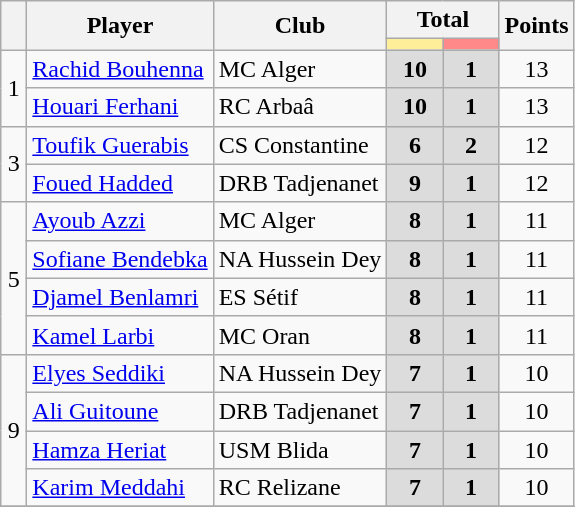<table class="wikitable" style="text-align:center;">
<tr style="text-align:center;">
<th width=10 rowspan="2"></th>
<th rowspan="2">Player</th>
<th rowspan="2">Club</th>
<th colspan="2">Total</th>
<th rowspan="2">Points</th>
</tr>
<tr>
<th style="width:30px; background:#fe9;"></th>
<th style="width:30px; background:#ff8888;"></th>
</tr>
<tr>
<td rowspan="2">1</td>
<td align=left> <a href='#'>Rachid Bouhenna</a></td>
<td align=left>MC Alger</td>
<td style="background:#DCDCDC"><strong>10</strong> </td>
<td style="background:#DCDCDC"><strong>1</strong> </td>
<td>13</td>
</tr>
<tr>
<td align=left> <a href='#'>Houari Ferhani</a></td>
<td align=left>RC Arbaâ</td>
<td style="background:#DCDCDC"><strong>10</strong> </td>
<td style="background:#DCDCDC"><strong>1</strong> </td>
<td>13</td>
</tr>
<tr>
<td rowspan="2">3</td>
<td align=left> <a href='#'>Toufik Guerabis</a></td>
<td align=left>CS Constantine</td>
<td style="background:#DCDCDC"><strong>6</strong> </td>
<td style="background:#DCDCDC"><strong>2</strong> </td>
<td>12</td>
</tr>
<tr>
<td align=left> <a href='#'>Foued Hadded</a></td>
<td align=left>DRB Tadjenanet</td>
<td style="background:#DCDCDC"><strong>9</strong> </td>
<td style="background:#DCDCDC"><strong>1</strong> </td>
<td>12</td>
</tr>
<tr>
<td rowspan="4">5</td>
<td align=left> <a href='#'>Ayoub Azzi</a></td>
<td align=left>MC Alger</td>
<td style="background:#DCDCDC"><strong>8</strong> </td>
<td style="background:#DCDCDC"><strong>1</strong> </td>
<td>11</td>
</tr>
<tr>
<td align=left> <a href='#'>Sofiane Bendebka</a></td>
<td align=left>NA Hussein Dey</td>
<td style="background:#DCDCDC"><strong>8</strong> </td>
<td style="background:#DCDCDC"><strong>1</strong> </td>
<td>11</td>
</tr>
<tr>
<td align=left> <a href='#'>Djamel Benlamri</a></td>
<td align=left>ES Sétif</td>
<td style="background:#DCDCDC"><strong>8</strong> </td>
<td style="background:#DCDCDC"><strong>1</strong> </td>
<td>11</td>
</tr>
<tr>
<td align=left> <a href='#'>Kamel Larbi</a></td>
<td align=left>MC Oran</td>
<td style="background:#DCDCDC"><strong>8</strong> </td>
<td style="background:#DCDCDC"><strong>1</strong> </td>
<td>11</td>
</tr>
<tr>
<td rowspan="4">9</td>
<td align=left> <a href='#'>Elyes Seddiki</a></td>
<td align=left>NA Hussein Dey</td>
<td style="background:#DCDCDC"><strong>7</strong> </td>
<td style="background:#DCDCDC"><strong>1</strong> </td>
<td>10</td>
</tr>
<tr>
<td align=left> <a href='#'>Ali Guitoune</a></td>
<td align=left>DRB Tadjenanet</td>
<td style="background:#DCDCDC"><strong>7</strong> </td>
<td style="background:#DCDCDC"><strong>1</strong> </td>
<td>10</td>
</tr>
<tr>
<td align=left> <a href='#'>Hamza Heriat</a></td>
<td align=left>USM Blida</td>
<td style="background:#DCDCDC"><strong>7</strong> </td>
<td style="background:#DCDCDC"><strong>1</strong> </td>
<td>10</td>
</tr>
<tr>
<td align=left> <a href='#'>Karim Meddahi</a></td>
<td align=left>RC Relizane</td>
<td style="background:#DCDCDC"><strong>7</strong> </td>
<td style="background:#DCDCDC"><strong>1</strong> </td>
<td>10</td>
</tr>
<tr>
</tr>
</table>
